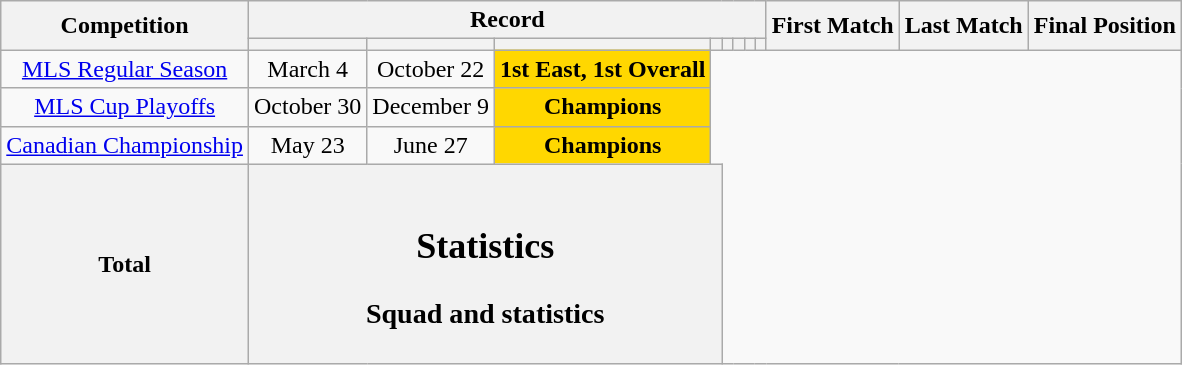<table class="wikitable" style="text-align: center">
<tr>
<th rowspan="2">Competition</th>
<th colspan="8">Record</th>
<th rowspan="2">First Match</th>
<th rowspan="2">Last Match</th>
<th rowspan="2">Final Position</th>
</tr>
<tr>
<th></th>
<th></th>
<th></th>
<th></th>
<th></th>
<th></th>
<th></th>
<th></th>
</tr>
<tr>
<td><a href='#'>MLS Regular Season</a><br></td>
<td>March 4</td>
<td>October 22</td>
<td bgcolor=gold><strong>1st East, 1st Overall</strong></td>
</tr>
<tr>
<td><a href='#'>MLS Cup Playoffs</a><br></td>
<td>October 30</td>
<td>December 9</td>
<td bgcolor=gold><strong>Champions</strong></td>
</tr>
<tr>
<td><a href='#'>Canadian Championship</a><br></td>
<td>May 23</td>
<td>June 27</td>
<td bgcolor=gold><strong>Champions</strong></td>
</tr>
<tr>
<th>Total<br></th>
<th colspan=4><br><h2>Statistics</h2><h3>Squad and statistics</h3>





























</th>
</tr>
</table>
